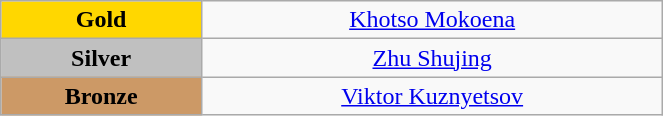<table class="wikitable" style="text-align:center; " width="35%">
<tr>
<td bgcolor="gold"><strong>Gold</strong></td>
<td><a href='#'>Khotso Mokoena</a><br>  <small><em></em></small></td>
</tr>
<tr>
<td bgcolor="silver"><strong>Silver</strong></td>
<td><a href='#'>Zhu Shujing</a><br>  <small><em></em></small></td>
</tr>
<tr>
<td bgcolor="CC9966"><strong>Bronze</strong></td>
<td><a href='#'>Viktor Kuznyetsov</a><br>  <small><em></em></small></td>
</tr>
</table>
